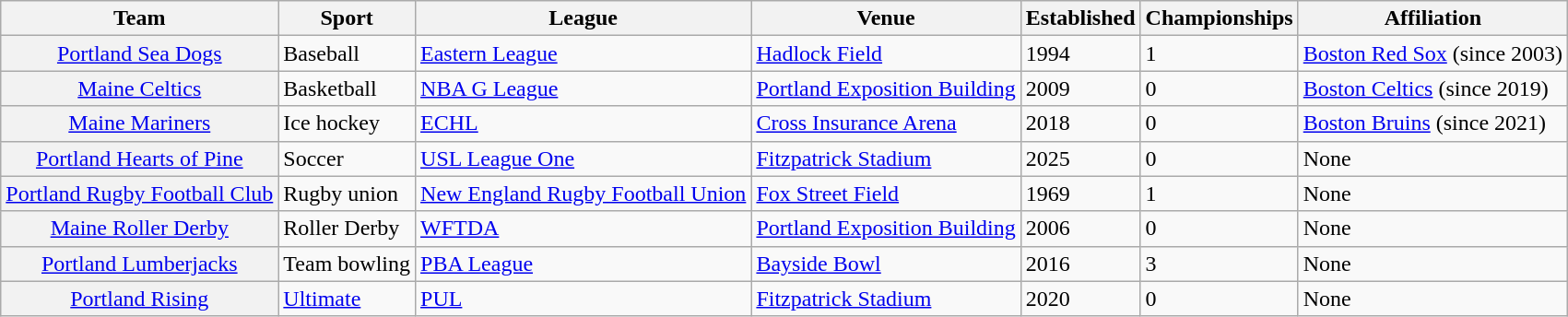<table class="wikitable">
<tr>
<th scope="col">Team</th>
<th scope="col">Sport</th>
<th scope="col">League</th>
<th scope="col">Venue</th>
<th scope="col">Established</th>
<th scope="col">Championships</th>
<th>Affiliation</th>
</tr>
<tr>
<th scope="row" style="font-weight: normal;"><a href='#'>Portland Sea Dogs</a></th>
<td>Baseball</td>
<td><a href='#'>Eastern League</a></td>
<td><a href='#'>Hadlock Field</a></td>
<td>1994</td>
<td>1</td>
<td><a href='#'>Boston Red Sox</a> (since 2003)</td>
</tr>
<tr>
<th scope="row" style="font-weight: normal;"><a href='#'>Maine Celtics</a></th>
<td>Basketball</td>
<td><a href='#'>NBA G League</a></td>
<td><a href='#'>Portland Exposition Building</a></td>
<td>2009</td>
<td>0</td>
<td><a href='#'>Boston Celtics</a> (since 2019)</td>
</tr>
<tr>
<th scope="row" style="font-weight: normal;"><a href='#'>Maine Mariners</a></th>
<td>Ice hockey</td>
<td><a href='#'>ECHL</a></td>
<td><a href='#'>Cross Insurance Arena</a></td>
<td>2018</td>
<td>0</td>
<td><a href='#'>Boston Bruins</a> (since 2021)</td>
</tr>
<tr>
<th scope="row" style="font-weight: normal;"><a href='#'>Portland Hearts of Pine</a></th>
<td>Soccer</td>
<td><a href='#'>USL League One</a></td>
<td><a href='#'>Fitzpatrick Stadium</a></td>
<td>2025</td>
<td>0</td>
<td>None</td>
</tr>
<tr>
<th scope="row" style="font-weight: normal;"><a href='#'>Portland Rugby Football Club</a></th>
<td>Rugby union</td>
<td><a href='#'>New England Rugby Football Union</a></td>
<td><a href='#'>Fox Street Field</a></td>
<td>1969</td>
<td>1</td>
<td>None</td>
</tr>
<tr>
<th scope="row" style="font-weight: normal;"><a href='#'>Maine Roller Derby</a></th>
<td>Roller Derby</td>
<td><a href='#'>WFTDA</a></td>
<td><a href='#'>Portland Exposition Building</a></td>
<td>2006</td>
<td>0</td>
<td>None</td>
</tr>
<tr>
<th scope="row" style="font-weight: normal;"><a href='#'>Portland Lumberjacks</a></th>
<td>Team bowling</td>
<td><a href='#'>PBA League</a></td>
<td><a href='#'>Bayside Bowl</a></td>
<td>2016</td>
<td>3</td>
<td>None</td>
</tr>
<tr>
<th scope="row" style="font-weight: normal;"><a href='#'>Portland Rising</a></th>
<td><a href='#'>Ultimate</a></td>
<td><a href='#'>PUL</a></td>
<td><a href='#'>Fitzpatrick Stadium</a></td>
<td>2020</td>
<td>0</td>
<td>None</td>
</tr>
</table>
